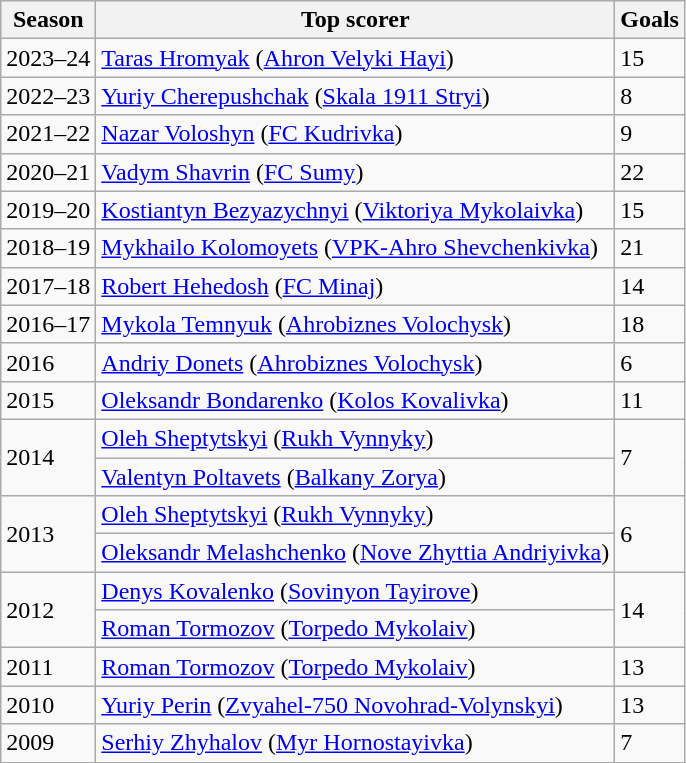<table class="wikitable">
<tr>
<th>Season</th>
<th>Top scorer</th>
<th>Goals</th>
</tr>
<tr>
<td>2023–24</td>
<td><a href='#'>Taras Hromyak</a> (<a href='#'>Ahron Velyki Hayi</a>)</td>
<td>15</td>
</tr>
<tr>
<td>2022–23</td>
<td><a href='#'>Yuriy Cherepushchak</a> (<a href='#'>Skala 1911 Stryi</a>)</td>
<td>8</td>
</tr>
<tr>
<td>2021–22</td>
<td><a href='#'>Nazar Voloshyn</a> (<a href='#'>FC Kudrivka</a>)</td>
<td>9</td>
</tr>
<tr>
<td>2020–21</td>
<td><a href='#'>Vadym Shavrin</a> (<a href='#'>FC Sumy</a>)</td>
<td>22</td>
</tr>
<tr>
<td>2019–20</td>
<td><a href='#'>Kostiantyn Bezyazychnyi</a> (<a href='#'>Viktoriya Mykolaivka</a>)</td>
<td>15</td>
</tr>
<tr>
<td>2018–19</td>
<td><a href='#'>Mykhailo Kolomoyets</a> (<a href='#'>VPK-Ahro Shevchenkivka</a>)</td>
<td>21</td>
</tr>
<tr>
<td>2017–18</td>
<td><a href='#'>Robert Hehedosh</a> (<a href='#'>FC Minaj</a>)</td>
<td>14</td>
</tr>
<tr>
<td>2016–17</td>
<td><a href='#'>Mykola Temnyuk</a> (<a href='#'>Ahrobiznes Volochysk</a>)</td>
<td>18</td>
</tr>
<tr>
<td>2016</td>
<td><a href='#'>Andriy Donets</a> (<a href='#'>Ahrobiznes Volochysk</a>)</td>
<td>6</td>
</tr>
<tr>
<td>2015</td>
<td><a href='#'>Oleksandr Bondarenko</a> (<a href='#'>Kolos Kovalivka</a>)</td>
<td>11</td>
</tr>
<tr>
<td rowspan=2>2014</td>
<td><a href='#'>Oleh Sheptytskyi</a> (<a href='#'>Rukh Vynnyky</a>)</td>
<td rowspan=2>7</td>
</tr>
<tr>
<td><a href='#'>Valentyn Poltavets</a> (<a href='#'>Balkany Zorya</a>)</td>
</tr>
<tr>
<td rowspan=2>2013</td>
<td><a href='#'>Oleh Sheptytskyi</a> (<a href='#'>Rukh Vynnyky</a>)</td>
<td rowspan=2>6</td>
</tr>
<tr>
<td><a href='#'>Oleksandr Melashchenko</a> (<a href='#'>Nove Zhyttia Andriyivka</a>)</td>
</tr>
<tr>
<td rowspan=2>2012</td>
<td><a href='#'>Denys Kovalenko</a> (<a href='#'>Sovinyon Tayirove</a>)</td>
<td rowspan=2>14</td>
</tr>
<tr>
<td><a href='#'>Roman Tormozov</a> (<a href='#'>Torpedo Mykolaiv</a>)</td>
</tr>
<tr>
<td>2011</td>
<td><a href='#'>Roman Tormozov</a> (<a href='#'>Torpedo Mykolaiv</a>)</td>
<td>13</td>
</tr>
<tr>
<td>2010</td>
<td><a href='#'>Yuriy Perin</a> (<a href='#'>Zvyahel-750 Novohrad-Volynskyi</a>)</td>
<td>13</td>
</tr>
<tr>
<td>2009</td>
<td><a href='#'>Serhiy Zhyhalov</a> (<a href='#'>Myr Hornostayivka</a>)</td>
<td>7</td>
</tr>
</table>
